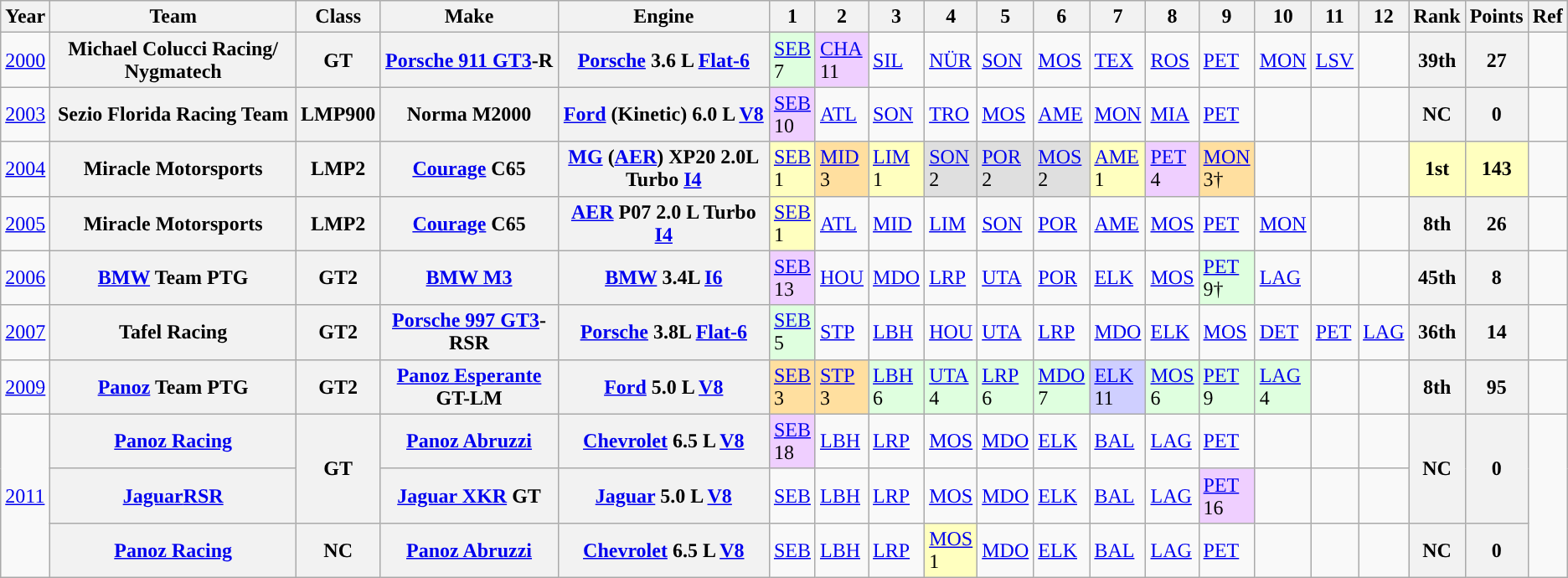<table class="wikitable">
<tr>
<th>Year</th>
<th>Team</th>
<th>Class</th>
<th>Make</th>
<th>Engine</th>
<th>1</th>
<th>2</th>
<th>3</th>
<th>4</th>
<th>5</th>
<th>6</th>
<th>7</th>
<th>8</th>
<th>9</th>
<th>10</th>
<th>11</th>
<th>12</th>
<th>Rank</th>
<th>Points</th>
<th>Ref</th>
</tr>
<tr>
<td><a href='#'>2000</a></td>
<th>Michael Colucci Racing/ Nygmatech</th>
<th>GT</th>
<th><a href='#'>Porsche 911 GT3</a>-R</th>
<th><a href='#'>Porsche</a> 3.6 L <a href='#'>Flat-6</a></th>
<td style="background:#DFFFDF;"><a href='#'>SEB</a><br>7</td>
<td style="background:#EFCFFF;"><a href='#'>CHA</a><br>11</td>
<td><a href='#'>SIL</a></td>
<td><a href='#'>NÜR</a></td>
<td><a href='#'>SON</a></td>
<td><a href='#'>MOS</a></td>
<td><a href='#'>TEX</a></td>
<td><a href='#'>ROS</a></td>
<td><a href='#'>PET</a></td>
<td><a href='#'>MON</a></td>
<td><a href='#'>LSV</a></td>
<td></td>
<th>39th</th>
<th>27</th>
<td></td>
</tr>
<tr>
<td><a href='#'>2003</a></td>
<th>Sezio Florida Racing Team</th>
<th>LMP900</th>
<th>Norma M2000</th>
<th><a href='#'>Ford</a> (Kinetic) 6.0 L <a href='#'>V8</a></th>
<td style="background:#EFCFFF;"><a href='#'>SEB</a><br>10</td>
<td><a href='#'>ATL</a></td>
<td><a href='#'>SON</a></td>
<td><a href='#'>TRO</a></td>
<td><a href='#'>MOS</a></td>
<td><a href='#'>AME</a></td>
<td><a href='#'>MON</a></td>
<td><a href='#'>MIA</a></td>
<td><a href='#'>PET</a></td>
<td></td>
<td></td>
<td></td>
<th>NC</th>
<th>0</th>
<td></td>
</tr>
<tr>
<td><a href='#'>2004</a></td>
<th>Miracle Motorsports</th>
<th>LMP2</th>
<th><a href='#'>Courage</a> C65</th>
<th><a href='#'>MG</a> (<a href='#'>AER</a>) XP20 2.0L Turbo <a href='#'>I4</a></th>
<td style="background:#FFFFBF;"><a href='#'>SEB</a><br>1</td>
<td style="background:#FFDF9F;”"><a href='#'>MID</a><br>3</td>
<td style="background:#FFFFBF;"><a href='#'>LIM</a><br>1</td>
<td style="background:#DFDFDF;”"><a href='#'>SON</a><br>2</td>
<td style="background:#DFDFDF;”"><a href='#'>POR</a><br>2</td>
<td style="background:#DFDFDF;”"><a href='#'>MOS</a><br>2</td>
<td style="background:#FFFFBF;"><a href='#'>AME</a><br>1</td>
<td style="background:#EFCFFF;"><a href='#'>PET</a><br>4</td>
<td style="background:#FFDF9F;”"><a href='#'>MON</a><br>3†</td>
<td></td>
<td></td>
<td></td>
<th style="background:#FFFFBF;”">1st</th>
<th style="background:#FFFFBF;”">143</th>
<td></td>
</tr>
<tr>
<td><a href='#'>2005</a></td>
<th>Miracle Motorsports</th>
<th>LMP2</th>
<th><a href='#'>Courage</a> C65</th>
<th><a href='#'>AER</a> P07 2.0 L Turbo <a href='#'>I4</a></th>
<td style="background:#FFFFBF;"><a href='#'>SEB</a><br>1</td>
<td><a href='#'>ATL</a><br></td>
<td><a href='#'>MID</a><br></td>
<td><a href='#'>LIM</a><br></td>
<td><a href='#'>SON</a><br></td>
<td><a href='#'>POR</a><br></td>
<td><a href='#'>AME</a><br></td>
<td><a href='#'>MOS</a><br></td>
<td><a href='#'>PET</a><br></td>
<td><a href='#'>MON</a><br></td>
<td></td>
<td></td>
<th>8th</th>
<th>26</th>
<td></td>
</tr>
<tr>
<td><a href='#'>2006</a></td>
<th><a href='#'>BMW</a> Team PTG</th>
<th>GT2</th>
<th><a href='#'>BMW M3</a></th>
<th><a href='#'>BMW</a> 3.4L <a href='#'>I6</a></th>
<td style="background:#EFCFFF;"><a href='#'>SEB</a><br>13</td>
<td><a href='#'>HOU</a></td>
<td><a href='#'>MDO</a><br></td>
<td><a href='#'>LRP</a><br></td>
<td><a href='#'>UTA</a><br></td>
<td><a href='#'>POR</a><br></td>
<td><a href='#'>ELK</a><br></td>
<td><a href='#'>MOS</a><br></td>
<td style="background:#DFFFDF;"><a href='#'>PET</a><br>9†</td>
<td><a href='#'>LAG</a><br></td>
<td></td>
<td></td>
<th>45th</th>
<th>8</th>
<td></td>
</tr>
<tr>
<td><a href='#'>2007</a></td>
<th>Tafel Racing</th>
<th>GT2</th>
<th><a href='#'>Porsche 997 GT3</a>-RSR</th>
<th><a href='#'>Porsche</a> 3.8L <a href='#'>Flat-6</a></th>
<td style="background:#DFFFDF;"><a href='#'>SEB</a><br>5</td>
<td><a href='#'>STP</a></td>
<td><a href='#'>LBH</a></td>
<td><a href='#'>HOU</a></td>
<td><a href='#'>UTA</a><br></td>
<td><a href='#'>LRP</a></td>
<td><a href='#'>MDO</a></td>
<td><a href='#'>ELK</a></td>
<td><a href='#'>MOS</a></td>
<td><a href='#'>DET</a></td>
<td><a href='#'>PET</a></td>
<td><a href='#'>LAG</a></td>
<th>36th</th>
<th>14</th>
<td></td>
</tr>
<tr>
<td><a href='#'>2009</a></td>
<th><a href='#'>Panoz</a> Team PTG</th>
<th>GT2</th>
<th><a href='#'>Panoz Esperante</a> GT-LM</th>
<th><a href='#'>Ford</a> 5.0 L <a href='#'>V8</a></th>
<td style="background:#FFDF9F;”"><a href='#'>SEB</a><br>3</td>
<td style="background:#FFDF9F;”"><a href='#'>STP</a><br>3</td>
<td style="background:#DFFFDF;"><a href='#'>LBH</a><br>6</td>
<td style="background:#DFFFDF;"><a href='#'>UTA</a><br>4</td>
<td style="background:#DFFFDF;"><a href='#'>LRP</a><br>6</td>
<td style="background:#DFFFDF;"><a href='#'>MDO</a><br>7</td>
<td style="background:#CFCFFF;”"><a href='#'>ELK</a><br>11</td>
<td style="background:#DFFFDF;"><a href='#'>MOS</a><br>6</td>
<td style="background:#DFFFDF;"><a href='#'>PET</a><br>9</td>
<td style="background:#DFFFDF;"><a href='#'>LAG</a><br>4</td>
<td></td>
<td></td>
<th>8th</th>
<th>95</th>
<td></td>
</tr>
<tr>
<td rowspan="3"><a href='#'>2011</a></td>
<th><a href='#'>Panoz Racing</a></th>
<th rowspan="2">GT</th>
<th><a href='#'>Panoz Abruzzi</a></th>
<th><a href='#'>Chevrolet</a> 6.5 L <a href='#'>V8</a></th>
<td style="background:#EFCFFF;"><a href='#'>SEB</a><br>18</td>
<td><a href='#'>LBH</a><br></td>
<td><a href='#'>LRP</a><br></td>
<td><a href='#'>MOS</a><br></td>
<td><a href='#'>MDO</a><br></td>
<td><a href='#'>ELK</a><br></td>
<td><a href='#'>BAL</a><br></td>
<td><a href='#'>LAG</a><br></td>
<td><a href='#'>PET</a><br></td>
<td></td>
<td></td>
<td></td>
<th rowspan="2">NC</th>
<th rowspan="2">0</th>
<td rowspan="3"></td>
</tr>
<tr>
<th><a href='#'>Jaguar</a><a href='#'>RSR</a></th>
<th><a href='#'>Jaguar XKR</a> GT</th>
<th><a href='#'>Jaguar</a> 5.0 L <a href='#'>V8</a></th>
<td><a href='#'>SEB</a></td>
<td><a href='#'>LBH</a></td>
<td><a href='#'>LRP</a></td>
<td><a href='#'>MOS</a><br></td>
<td><a href='#'>MDO</a></td>
<td><a href='#'>ELK</a></td>
<td><a href='#'>BAL</a></td>
<td><a href='#'>LAG</a></td>
<td style="background:#EFCFFF;"><a href='#'>PET</a><br>16</td>
<td></td>
<td></td>
<td></td>
</tr>
<tr>
<th><a href='#'>Panoz Racing</a></th>
<th>NC</th>
<th><a href='#'>Panoz Abruzzi</a></th>
<th><a href='#'>Chevrolet</a> 6.5 L <a href='#'>V8</a></th>
<td><a href='#'>SEB</a></td>
<td><a href='#'>LBH</a></td>
<td><a href='#'>LRP</a></td>
<td style="background:#FFFFBF;”"><a href='#'>MOS</a><br>1</td>
<td><a href='#'>MDO</a></td>
<td><a href='#'>ELK</a></td>
<td><a href='#'>BAL</a></td>
<td><a href='#'>LAG</a></td>
<td><a href='#'>PET</a><br></td>
<td></td>
<td></td>
<td></td>
<th>NC</th>
<th>0</th>
</tr>
</table>
